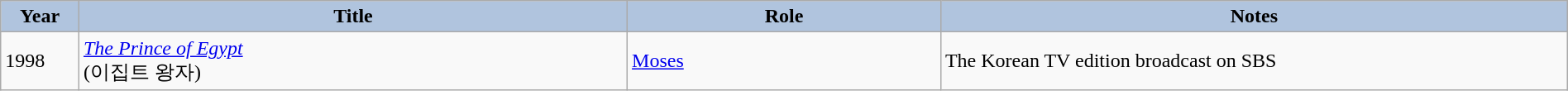<table class="wikitable"  style="width:100%">
<tr>
<th style="background:#b0c4de; width:5%;">Year</th>
<th style="background:#b0c4de; width:35%;">Title</th>
<th style="background:#b0c4de; width:20%;">Role</th>
<th style="background:#b0c4de; width:40%;">Notes</th>
</tr>
<tr>
<td>1998</td>
<td><em><a href='#'>The Prince of Egypt</a></em><br>(이집트 왕자)</td>
<td><a href='#'>Moses</a></td>
<td>The Korean TV edition broadcast on SBS</td>
</tr>
</table>
